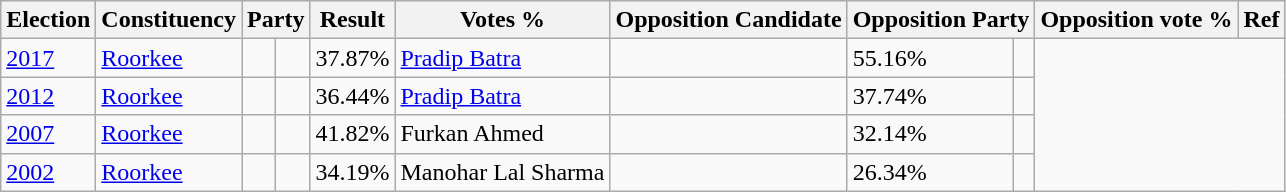<table class="wikitable sortable">
<tr>
<th>Election</th>
<th>Constituency</th>
<th colspan="2">Party</th>
<th>Result</th>
<th>Votes %</th>
<th>Opposition Candidate</th>
<th colspan="2">Opposition Party</th>
<th>Opposition vote %</th>
<th>Ref</th>
</tr>
<tr>
<td><a href='#'>2017</a></td>
<td><a href='#'>Roorkee</a></td>
<td></td>
<td></td>
<td>37.87%</td>
<td><a href='#'>Pradip Batra</a></td>
<td></td>
<td>55.16%</td>
<td></td>
</tr>
<tr>
<td><a href='#'>2012</a></td>
<td><a href='#'>Roorkee</a></td>
<td></td>
<td></td>
<td>36.44%</td>
<td><a href='#'>Pradip Batra</a></td>
<td></td>
<td>37.74%</td>
<td></td>
</tr>
<tr>
<td><a href='#'>2007</a></td>
<td><a href='#'>Roorkee</a></td>
<td></td>
<td></td>
<td>41.82%</td>
<td>Furkan Ahmed</td>
<td></td>
<td>32.14%</td>
<td></td>
</tr>
<tr>
<td><a href='#'>2002</a></td>
<td><a href='#'>Roorkee</a></td>
<td></td>
<td></td>
<td>34.19%</td>
<td>Manohar Lal Sharma</td>
<td></td>
<td>26.34%</td>
<td></td>
</tr>
</table>
